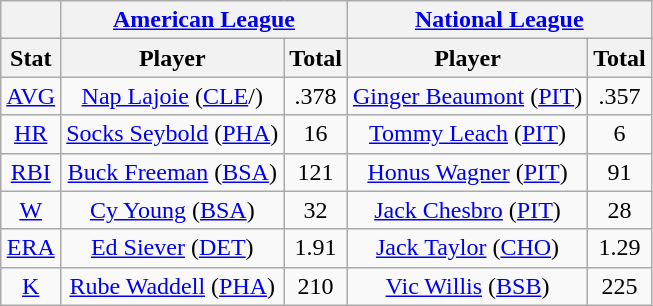<table class="wikitable" style="text-align:center;">
<tr>
<th></th>
<th colspan=2><a href='#'>American League</a></th>
<th colspan=2><a href='#'>National League</a></th>
</tr>
<tr>
<th>Stat</th>
<th>Player</th>
<th>Total</th>
<th>Player</th>
<th>Total</th>
</tr>
<tr>
<td><a href='#'>AVG</a></td>
<td><a href='#'>Nap Lajoie</a> (<a href='#'>CLE</a>/)</td>
<td>.378</td>
<td><a href='#'>Ginger Beaumont</a> (<a href='#'>PIT</a>)</td>
<td>.357</td>
</tr>
<tr>
<td><a href='#'>HR</a></td>
<td><a href='#'>Socks Seybold</a> (<a href='#'>PHA</a>)</td>
<td>16</td>
<td><a href='#'>Tommy Leach</a> (<a href='#'>PIT</a>)</td>
<td>6</td>
</tr>
<tr>
<td><a href='#'>RBI</a></td>
<td><a href='#'>Buck Freeman</a> (<a href='#'>BSA</a>)</td>
<td>121</td>
<td><a href='#'>Honus Wagner</a> (<a href='#'>PIT</a>)</td>
<td>91</td>
</tr>
<tr>
<td><a href='#'>W</a></td>
<td><a href='#'>Cy Young</a> (<a href='#'>BSA</a>)</td>
<td>32</td>
<td><a href='#'>Jack Chesbro</a> (<a href='#'>PIT</a>)</td>
<td>28</td>
</tr>
<tr>
<td><a href='#'>ERA</a></td>
<td><a href='#'>Ed Siever</a> (<a href='#'>DET</a>)</td>
<td>1.91</td>
<td><a href='#'>Jack Taylor</a> (<a href='#'>CHO</a>)</td>
<td>1.29</td>
</tr>
<tr>
<td><a href='#'>K</a></td>
<td><a href='#'>Rube Waddell</a> (<a href='#'>PHA</a>)</td>
<td>210</td>
<td><a href='#'>Vic Willis</a> (<a href='#'>BSB</a>)</td>
<td>225</td>
</tr>
</table>
